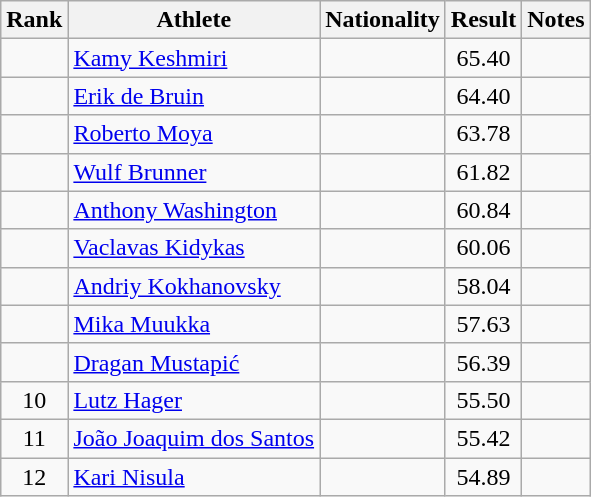<table class="wikitable sortable" style="text-align:center">
<tr>
<th>Rank</th>
<th>Athlete</th>
<th>Nationality</th>
<th>Result</th>
<th>Notes</th>
</tr>
<tr>
<td></td>
<td align=left><a href='#'>Kamy Keshmiri</a></td>
<td align=left></td>
<td>65.40</td>
<td></td>
</tr>
<tr>
<td></td>
<td align=left><a href='#'>Erik de Bruin</a></td>
<td align=left></td>
<td>64.40</td>
<td></td>
</tr>
<tr>
<td></td>
<td align=left><a href='#'>Roberto Moya</a></td>
<td align=left></td>
<td>63.78</td>
<td></td>
</tr>
<tr>
<td></td>
<td align=left><a href='#'>Wulf Brunner</a></td>
<td align=left></td>
<td>61.82</td>
<td></td>
</tr>
<tr>
<td></td>
<td align=left><a href='#'>Anthony Washington</a></td>
<td align=left></td>
<td>60.84</td>
<td></td>
</tr>
<tr>
<td></td>
<td align=left><a href='#'>Vaclavas Kidykas</a></td>
<td align=left></td>
<td>60.06</td>
<td></td>
</tr>
<tr>
<td></td>
<td align=left><a href='#'>Andriy Kokhanovsky</a></td>
<td align=left></td>
<td>58.04</td>
<td></td>
</tr>
<tr>
<td></td>
<td align=left><a href='#'>Mika Muukka</a></td>
<td align=left></td>
<td>57.63</td>
<td></td>
</tr>
<tr>
<td></td>
<td align=left><a href='#'>Dragan Mustapić</a></td>
<td align=left></td>
<td>56.39</td>
<td></td>
</tr>
<tr>
<td>10</td>
<td align=left><a href='#'>Lutz Hager</a></td>
<td align=left></td>
<td>55.50</td>
<td></td>
</tr>
<tr>
<td>11</td>
<td align=left><a href='#'>João Joaquim dos Santos</a></td>
<td align=left></td>
<td>55.42</td>
<td></td>
</tr>
<tr>
<td>12</td>
<td align=left><a href='#'>Kari Nisula</a></td>
<td align=left></td>
<td>54.89</td>
<td></td>
</tr>
</table>
